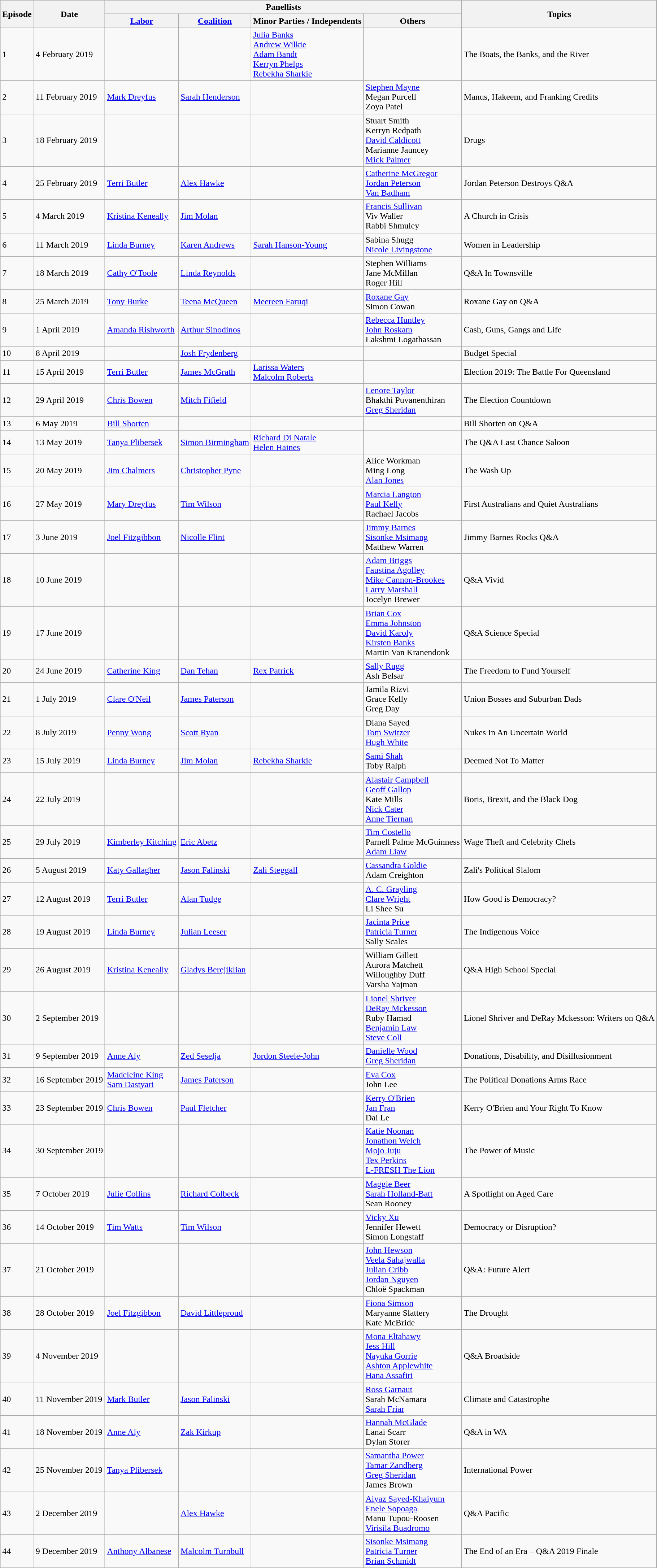<table class="wikitable">
<tr>
<th rowspan="2">Episode</th>
<th rowspan="2">Date</th>
<th colspan="4">Panellists</th>
<th rowspan="2">Topics</th>
</tr>
<tr>
<th><a href='#'>Labor</a></th>
<th><a href='#'>Coalition</a></th>
<th>Minor Parties / Independents</th>
<th>Others</th>
</tr>
<tr>
<td>1</td>
<td>4 February 2019</td>
<td></td>
<td></td>
<td><a href='#'>Julia Banks</a><br><a href='#'>Andrew Wilkie</a><br><a href='#'>Adam Bandt</a><br><a href='#'>Kerryn Phelps</a><br><a href='#'>Rebekha Sharkie</a></td>
<td></td>
<td>The Boats, the Banks, and the River</td>
</tr>
<tr>
<td>2</td>
<td>11 February 2019</td>
<td><a href='#'>Mark Dreyfus</a></td>
<td><a href='#'>Sarah Henderson</a></td>
<td></td>
<td><a href='#'>Stephen Mayne</a><br>Megan Purcell<br>Zoya Patel</td>
<td>Manus, Hakeem, and Franking Credits</td>
</tr>
<tr>
<td>3</td>
<td>18 February 2019</td>
<td></td>
<td></td>
<td></td>
<td>Stuart Smith<br>Kerryn Redpath<br><a href='#'>David Caldicott</a><br>Marianne Jauncey<br><a href='#'>Mick Palmer</a></td>
<td>Drugs</td>
</tr>
<tr>
<td>4</td>
<td>25 February 2019</td>
<td><a href='#'>Terri Butler</a></td>
<td><a href='#'>Alex Hawke</a></td>
<td></td>
<td><a href='#'>Catherine McGregor</a><br><a href='#'>Jordan Peterson</a><br><a href='#'>Van Badham</a></td>
<td>Jordan Peterson Destroys Q&A</td>
</tr>
<tr>
<td>5</td>
<td>4 March 2019</td>
<td><a href='#'>Kristina Keneally</a></td>
<td><a href='#'>Jim Molan</a></td>
<td></td>
<td><a href='#'>Francis Sullivan</a><br>Viv Waller<br>Rabbi Shmuley</td>
<td>A Church in Crisis</td>
</tr>
<tr>
<td>6</td>
<td>11 March 2019</td>
<td><a href='#'>Linda Burney</a></td>
<td><a href='#'>Karen Andrews</a></td>
<td><a href='#'>Sarah Hanson-Young</a></td>
<td>Sabina Shugg<br><a href='#'>Nicole Livingstone</a></td>
<td>Women in Leadership</td>
</tr>
<tr>
<td>7</td>
<td>18 March 2019</td>
<td><a href='#'>Cathy O'Toole</a></td>
<td><a href='#'>Linda Reynolds</a></td>
<td></td>
<td>Stephen Williams<br>Jane McMillan<br>Roger Hill</td>
<td>Q&A In Townsville</td>
</tr>
<tr>
<td>8</td>
<td>25 March 2019</td>
<td><a href='#'>Tony Burke</a></td>
<td><a href='#'>Teena McQueen</a></td>
<td><a href='#'>Meereen Faruqi</a></td>
<td><a href='#'>Roxane Gay</a><br>Simon Cowan</td>
<td>Roxane Gay on Q&A</td>
</tr>
<tr>
<td>9</td>
<td>1 April 2019</td>
<td><a href='#'>Amanda Rishworth</a></td>
<td><a href='#'>Arthur Sinodinos</a></td>
<td></td>
<td><a href='#'>Rebecca Huntley</a><br><a href='#'>John Roskam</a><br>Lakshmi Logathassan</td>
<td>Cash, Guns, Gangs and Life</td>
</tr>
<tr>
<td>10</td>
<td>8 April 2019</td>
<td></td>
<td><a href='#'>Josh Frydenberg</a></td>
<td></td>
<td></td>
<td>Budget Special</td>
</tr>
<tr>
<td>11</td>
<td>15 April 2019</td>
<td><a href='#'>Terri Butler</a></td>
<td><a href='#'>James McGrath</a></td>
<td><a href='#'>Larissa Waters</a><br><a href='#'>Malcolm Roberts</a></td>
<td></td>
<td>Election 2019: The Battle For Queensland</td>
</tr>
<tr>
<td>12</td>
<td>29 April 2019</td>
<td><a href='#'>Chris Bowen</a></td>
<td><a href='#'>Mitch Fifield</a></td>
<td></td>
<td><a href='#'>Lenore Taylor</a><br>Bhakthi Puvanenthiran<br><a href='#'>Greg Sheridan</a></td>
<td>The Election Countdown</td>
</tr>
<tr>
<td>13</td>
<td>6 May 2019</td>
<td><a href='#'>Bill Shorten</a></td>
<td></td>
<td></td>
<td></td>
<td>Bill Shorten on Q&A</td>
</tr>
<tr>
<td>14</td>
<td>13 May 2019</td>
<td><a href='#'>Tanya Plibersek</a></td>
<td><a href='#'>Simon Birmingham</a></td>
<td><a href='#'>Richard Di Natale</a><br><a href='#'>Helen Haines</a></td>
<td></td>
<td>The Q&A Last Chance Saloon</td>
</tr>
<tr>
<td>15</td>
<td>20 May 2019</td>
<td><a href='#'>Jim Chalmers</a></td>
<td><a href='#'>Christopher Pyne</a></td>
<td></td>
<td>Alice Workman<br>Ming Long<br><a href='#'>Alan Jones</a></td>
<td>The Wash Up</td>
</tr>
<tr>
<td>16</td>
<td>27 May 2019</td>
<td><a href='#'>Mary Dreyfus</a></td>
<td><a href='#'>Tim Wilson</a></td>
<td></td>
<td><a href='#'>Marcia Langton</a><br><a href='#'>Paul Kelly</a><br>Rachael Jacobs</td>
<td>First Australians and Quiet Australians</td>
</tr>
<tr>
<td>17</td>
<td>3 June 2019</td>
<td><a href='#'>Joel Fitzgibbon</a></td>
<td><a href='#'>Nicolle Flint</a></td>
<td></td>
<td><a href='#'>Jimmy Barnes</a><br><a href='#'>Sisonke Msimang</a><br>Matthew Warren</td>
<td>Jimmy Barnes Rocks Q&A</td>
</tr>
<tr>
<td>18</td>
<td>10 June 2019</td>
<td></td>
<td></td>
<td></td>
<td><a href='#'>Adam Briggs</a><br><a href='#'>Faustina Agolley</a><br><a href='#'>Mike Cannon-Brookes</a><br><a href='#'>Larry Marshall</a><br>Jocelyn Brewer</td>
<td>Q&A Vivid</td>
</tr>
<tr>
<td>19</td>
<td>17 June 2019</td>
<td></td>
<td></td>
<td></td>
<td><a href='#'>Brian Cox</a><br><a href='#'>Emma Johnston</a><br><a href='#'>David Karoly</a><br><a href='#'>Kirsten Banks</a><br>Martin Van Kranendonk</td>
<td>Q&A Science Special</td>
</tr>
<tr>
<td>20</td>
<td>24 June 2019</td>
<td><a href='#'>Catherine King</a></td>
<td><a href='#'>Dan Tehan</a></td>
<td><a href='#'>Rex Patrick</a></td>
<td><a href='#'>Sally Rugg</a><br>Ash Belsar</td>
<td>The Freedom to Fund Yourself</td>
</tr>
<tr>
<td>21</td>
<td>1 July 2019</td>
<td><a href='#'>Clare O'Neil</a></td>
<td><a href='#'>James Paterson</a></td>
<td></td>
<td>Jamila Rizvi<br>Grace Kelly<br>Greg Day</td>
<td>Union Bosses and Suburban Dads</td>
</tr>
<tr>
<td>22</td>
<td>8 July 2019</td>
<td><a href='#'>Penny Wong</a></td>
<td><a href='#'>Scott Ryan</a></td>
<td></td>
<td>Diana Sayed<br><a href='#'>Tom Switzer</a><br><a href='#'>Hugh White</a></td>
<td>Nukes In An Uncertain World</td>
</tr>
<tr>
<td>23</td>
<td>15 July 2019</td>
<td><a href='#'>Linda Burney</a></td>
<td><a href='#'>Jim Molan</a></td>
<td><a href='#'>Rebekha Sharkie</a></td>
<td><a href='#'>Sami Shah</a><br>Toby Ralph</td>
<td>Deemed Not To Matter</td>
</tr>
<tr>
<td>24</td>
<td>22 July 2019</td>
<td></td>
<td></td>
<td></td>
<td><a href='#'>Alastair Campbell</a><br><a href='#'>Geoff Gallop</a><br>Kate Mills<br><a href='#'>Nick Cater</a><br><a href='#'>Anne Tiernan</a></td>
<td>Boris, Brexit, and the Black Dog</td>
</tr>
<tr>
<td>25</td>
<td>29 July 2019</td>
<td><a href='#'>Kimberley Kitching</a></td>
<td><a href='#'>Eric Abetz</a></td>
<td></td>
<td><a href='#'>Tim Costello</a><br>Parnell Palme McGuinness<br><a href='#'>Adam Liaw</a></td>
<td>Wage Theft and Celebrity Chefs</td>
</tr>
<tr>
<td>26</td>
<td>5 August 2019</td>
<td><a href='#'>Katy Gallagher</a></td>
<td><a href='#'>Jason Falinski</a></td>
<td><a href='#'>Zali Steggall</a></td>
<td><a href='#'>Cassandra Goldie</a><br>Adam Creighton</td>
<td>Zali's Political Slalom</td>
</tr>
<tr>
<td>27</td>
<td>12 August 2019</td>
<td><a href='#'>Terri Butler</a></td>
<td><a href='#'>Alan Tudge</a></td>
<td></td>
<td><a href='#'>A. C. Grayling</a><br><a href='#'>Clare Wright</a><br>Li Shee Su</td>
<td>How Good is Democracy?</td>
</tr>
<tr>
<td>28</td>
<td>19 August 2019</td>
<td><a href='#'>Linda Burney</a></td>
<td><a href='#'>Julian Leeser</a></td>
<td></td>
<td><a href='#'>Jacinta Price</a><br><a href='#'>Patricia Turner</a><br>Sally Scales</td>
<td>The Indigenous Voice</td>
</tr>
<tr>
<td>29</td>
<td>26 August 2019</td>
<td><a href='#'>Kristina Keneally</a></td>
<td><a href='#'>Gladys Berejiklian</a></td>
<td></td>
<td>William Gillett<br>Aurora Matchett<br>Willoughby Duff<br>Varsha Yajman</td>
<td>Q&A High School Special</td>
</tr>
<tr>
<td>30</td>
<td>2 September 2019</td>
<td></td>
<td></td>
<td></td>
<td><a href='#'>Lionel Shriver</a><br><a href='#'>DeRay Mckesson</a><br>Ruby Hamad<br><a href='#'>Benjamin Law</a><br><a href='#'>Steve Coll</a></td>
<td>Lionel Shriver and DeRay Mckesson: Writers on Q&A</td>
</tr>
<tr>
<td>31</td>
<td>9 September 2019</td>
<td><a href='#'>Anne Aly</a></td>
<td><a href='#'>Zed Seselja</a></td>
<td><a href='#'>Jordon Steele-John</a></td>
<td><a href='#'>Danielle Wood</a><br><a href='#'>Greg Sheridan</a></td>
<td>Donations, Disability, and Disillusionment</td>
</tr>
<tr>
<td>32</td>
<td>16 September 2019</td>
<td><a href='#'>Madeleine King</a><br><a href='#'>Sam Dastyari</a></td>
<td><a href='#'>James Paterson</a></td>
<td></td>
<td><a href='#'>Eva Cox</a><br>John Lee</td>
<td>The Political Donations Arms Race</td>
</tr>
<tr>
<td>33</td>
<td>23 September 2019</td>
<td><a href='#'>Chris Bowen</a></td>
<td><a href='#'>Paul Fletcher</a></td>
<td></td>
<td><a href='#'>Kerry O'Brien</a><br><a href='#'>Jan Fran</a><br>Dai Le</td>
<td>Kerry O'Brien and Your Right To Know</td>
</tr>
<tr>
<td>34</td>
<td>30 September 2019</td>
<td></td>
<td></td>
<td></td>
<td><a href='#'>Katie Noonan</a><br><a href='#'>Jonathon Welch</a><br><a href='#'>Mojo Juju</a><br><a href='#'>Tex Perkins</a><br><a href='#'>L-FRESH The Lion</a></td>
<td>The Power of Music</td>
</tr>
<tr>
<td>35</td>
<td>7 October 2019</td>
<td><a href='#'>Julie Collins</a></td>
<td><a href='#'>Richard Colbeck</a></td>
<td></td>
<td><a href='#'>Maggie Beer</a><br><a href='#'>Sarah Holland-Batt</a><br>Sean Rooney</td>
<td>A Spotlight on Aged Care</td>
</tr>
<tr>
<td>36</td>
<td>14 October 2019</td>
<td><a href='#'>Tim Watts</a></td>
<td><a href='#'>Tim Wilson</a></td>
<td></td>
<td><a href='#'>Vicky Xu</a><br>Jennifer Hewett<br>Simon Longstaff</td>
<td>Democracy or Disruption?</td>
</tr>
<tr>
<td>37</td>
<td>21 October 2019</td>
<td></td>
<td></td>
<td></td>
<td><a href='#'>John Hewson</a><br><a href='#'>Veela Sahajwalla</a><br><a href='#'>Julian Cribb</a><br><a href='#'>Jordan Nguyen</a><br>Chloë Spackman</td>
<td>Q&A: Future Alert</td>
</tr>
<tr>
<td>38</td>
<td>28 October 2019</td>
<td><a href='#'>Joel Fitzgibbon</a></td>
<td><a href='#'>David Littleproud</a></td>
<td></td>
<td><a href='#'>Fiona Simson</a><br>Maryanne Slattery<br>Kate McBride</td>
<td>The Drought</td>
</tr>
<tr>
<td>39</td>
<td>4 November 2019</td>
<td></td>
<td></td>
<td></td>
<td><a href='#'>Mona Eltahawy</a><br><a href='#'>Jess Hill</a><br><a href='#'>Nayuka Gorrie</a><br><a href='#'>Ashton Applewhite</a><br><a href='#'>Hana Assafiri</a></td>
<td>Q&A Broadside</td>
</tr>
<tr>
<td>40</td>
<td>11 November 2019</td>
<td><a href='#'>Mark Butler</a></td>
<td><a href='#'>Jason Falinski</a></td>
<td></td>
<td><a href='#'>Ross Garnaut</a><br>Sarah McNamara<br><a href='#'>Sarah Friar</a></td>
<td>Climate and Catastrophe</td>
</tr>
<tr>
<td>41</td>
<td>18 November 2019</td>
<td><a href='#'>Anne Aly</a></td>
<td><a href='#'>Zak Kirkup</a></td>
<td></td>
<td><a href='#'>Hannah McGlade</a><br>Lanai Scarr<br>Dylan Storer</td>
<td>Q&A in WA</td>
</tr>
<tr>
<td>42</td>
<td>25 November 2019</td>
<td><a href='#'>Tanya Plibersek</a></td>
<td></td>
<td></td>
<td><a href='#'>Samantha Power</a><br><a href='#'>Tamar Zandberg</a><br><a href='#'>Greg Sheridan</a><br>James Brown</td>
<td>International Power</td>
</tr>
<tr>
<td>43</td>
<td>2 December 2019</td>
<td></td>
<td><a href='#'>Alex Hawke</a></td>
<td></td>
<td><a href='#'>Aiyaz Sayed-Khaiyum</a><br><a href='#'>Enele Sopoaga</a><br>Manu Tupou-Roosen<br><a href='#'>Virisila Buadromo</a></td>
<td>Q&A Pacific</td>
</tr>
<tr>
<td>44</td>
<td>9 December 2019</td>
<td><a href='#'>Anthony Albanese</a></td>
<td><a href='#'>Malcolm Turnbull</a></td>
<td></td>
<td><a href='#'>Sisonke Msimang</a><br><a href='#'>Patricia Turner</a><br><a href='#'>Brian Schmidt</a></td>
<td>The End of an Era – Q&A 2019 Finale</td>
</tr>
</table>
